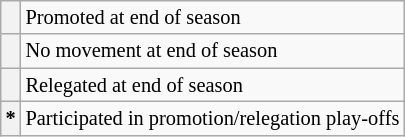<table class="wikitable" style="font-size:85%">
<tr>
<th></th>
<td>Promoted at end of season</td>
</tr>
<tr>
<th></th>
<td>No movement at end of season</td>
</tr>
<tr>
<th></th>
<td>Relegated at end of season</td>
</tr>
<tr>
<th>*</th>
<td>Participated in promotion/relegation play-offs</td>
</tr>
</table>
